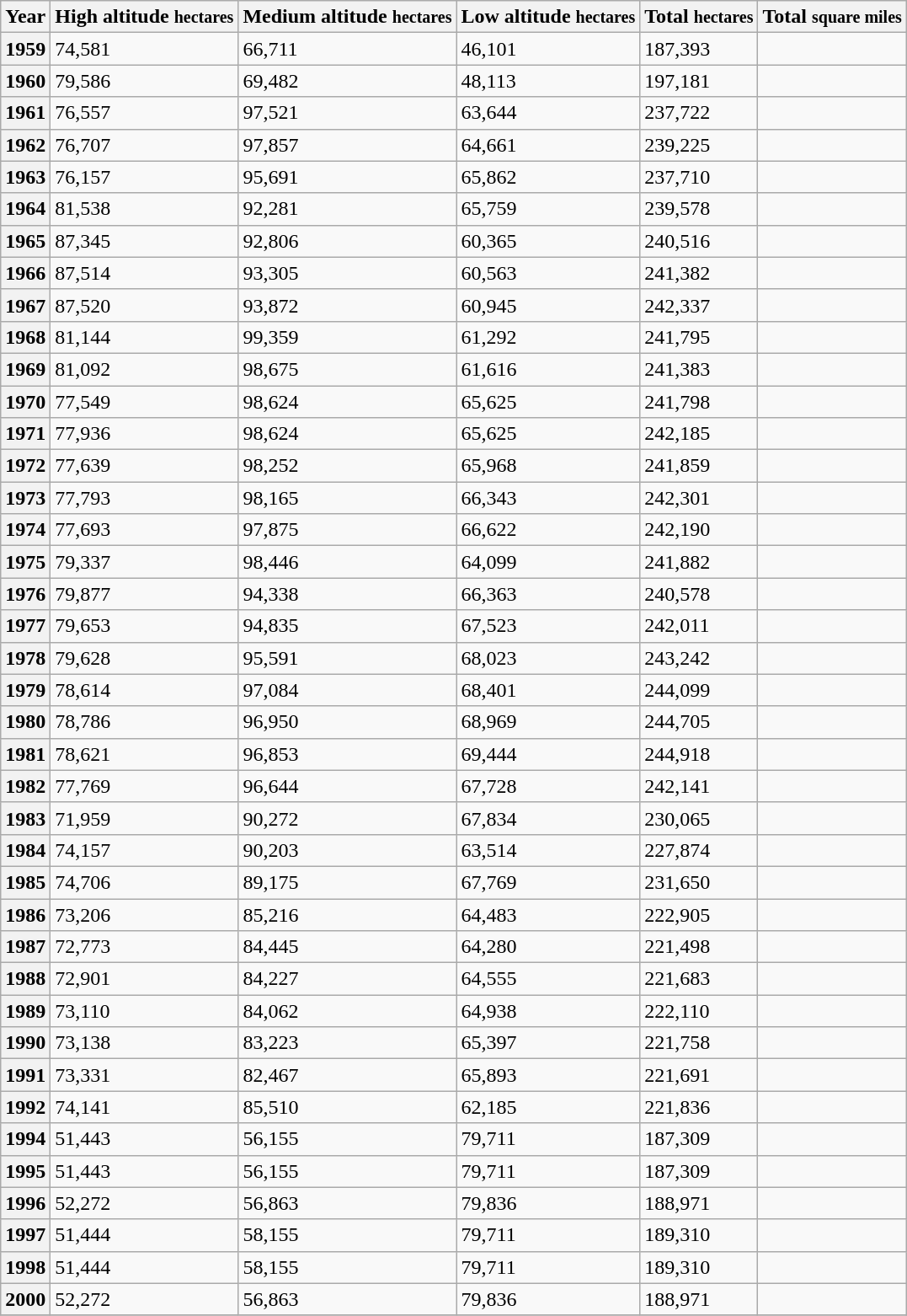<table class="wikitable sortable static-row-numbers static-row-header-text">
<tr>
<th>Year</th>
<th>High altitude <small>hectares</small></th>
<th>Medium altitude <small>hectares</small></th>
<th>Low altitude <small>hectares</small></th>
<th>Total <small>hectares</small></th>
<th>Total <small>square miles</small></th>
</tr>
<tr>
<th scope="row">1959</th>
<td>74,581</td>
<td>66,711</td>
<td>46,101</td>
<td>187,393</td>
<td></td>
</tr>
<tr>
<th scope="row">1960</th>
<td>79,586</td>
<td>69,482</td>
<td>48,113</td>
<td>197,181</td>
<td></td>
</tr>
<tr>
<th scope="row">1961</th>
<td>76,557</td>
<td>97,521</td>
<td>63,644</td>
<td>237,722</td>
<td></td>
</tr>
<tr>
<th scope="row">1962</th>
<td>76,707</td>
<td>97,857</td>
<td>64,661</td>
<td>239,225</td>
<td></td>
</tr>
<tr>
<th scope="row">1963</th>
<td>76,157</td>
<td>95,691</td>
<td>65,862</td>
<td>237,710</td>
<td></td>
</tr>
<tr>
<th scope="row">1964</th>
<td>81,538</td>
<td>92,281</td>
<td>65,759</td>
<td>239,578</td>
<td></td>
</tr>
<tr>
<th scope="row">1965</th>
<td>87,345</td>
<td>92,806</td>
<td>60,365</td>
<td>240,516</td>
<td></td>
</tr>
<tr>
<th scope="row">1966</th>
<td>87,514</td>
<td>93,305</td>
<td>60,563</td>
<td>241,382</td>
<td></td>
</tr>
<tr>
<th scope="row">1967</th>
<td>87,520</td>
<td>93,872</td>
<td>60,945</td>
<td>242,337</td>
<td></td>
</tr>
<tr>
<th scope="row">1968</th>
<td>81,144</td>
<td>99,359</td>
<td>61,292</td>
<td>241,795</td>
<td></td>
</tr>
<tr>
<th scope="row">1969</th>
<td>81,092</td>
<td>98,675</td>
<td>61,616</td>
<td>241,383</td>
<td></td>
</tr>
<tr>
<th scope="row">1970</th>
<td>77,549</td>
<td>98,624</td>
<td>65,625</td>
<td>241,798</td>
<td></td>
</tr>
<tr>
<th scope="row">1971</th>
<td>77,936</td>
<td>98,624</td>
<td>65,625</td>
<td>242,185</td>
<td></td>
</tr>
<tr>
<th scope="row">1972</th>
<td>77,639</td>
<td>98,252</td>
<td>65,968</td>
<td>241,859</td>
<td></td>
</tr>
<tr>
<th scope="row">1973</th>
<td>77,793</td>
<td>98,165</td>
<td>66,343</td>
<td>242,301</td>
<td></td>
</tr>
<tr>
<th scope="row">1974</th>
<td>77,693</td>
<td>97,875</td>
<td>66,622</td>
<td>242,190</td>
<td></td>
</tr>
<tr>
<th scope="row">1975</th>
<td>79,337</td>
<td>98,446</td>
<td>64,099</td>
<td>241,882</td>
<td></td>
</tr>
<tr>
<th scope="row">1976</th>
<td>79,877</td>
<td>94,338</td>
<td>66,363</td>
<td>240,578</td>
<td></td>
</tr>
<tr>
<th scope="row">1977</th>
<td>79,653</td>
<td>94,835</td>
<td>67,523</td>
<td>242,011</td>
<td></td>
</tr>
<tr>
<th scope="row">1978</th>
<td>79,628</td>
<td>95,591</td>
<td>68,023</td>
<td>243,242</td>
<td></td>
</tr>
<tr>
<th scope="row">1979</th>
<td>78,614</td>
<td>97,084</td>
<td>68,401</td>
<td>244,099</td>
<td></td>
</tr>
<tr>
<th scope="row">1980</th>
<td>78,786</td>
<td>96,950</td>
<td>68,969</td>
<td>244,705</td>
<td></td>
</tr>
<tr>
<th scope="row">1981</th>
<td>78,621</td>
<td>96,853</td>
<td>69,444</td>
<td>244,918</td>
<td></td>
</tr>
<tr>
<th scope="row">1982</th>
<td>77,769</td>
<td>96,644</td>
<td>67,728</td>
<td>242,141</td>
<td></td>
</tr>
<tr>
<th scope="row">1983</th>
<td>71,959</td>
<td>90,272</td>
<td>67,834</td>
<td>230,065</td>
<td></td>
</tr>
<tr>
<th scope="row">1984</th>
<td>74,157</td>
<td>90,203</td>
<td>63,514</td>
<td>227,874</td>
<td></td>
</tr>
<tr>
<th scope="row">1985</th>
<td>74,706</td>
<td>89,175</td>
<td>67,769</td>
<td>231,650</td>
<td></td>
</tr>
<tr>
<th scope="row">1986</th>
<td>73,206</td>
<td>85,216</td>
<td>64,483</td>
<td>222,905</td>
<td></td>
</tr>
<tr>
<th scope="row">1987</th>
<td>72,773</td>
<td>84,445</td>
<td>64,280</td>
<td>221,498</td>
<td></td>
</tr>
<tr>
<th scope="row">1988</th>
<td>72,901</td>
<td>84,227</td>
<td>64,555</td>
<td>221,683</td>
<td></td>
</tr>
<tr>
<th scope="row">1989</th>
<td>73,110</td>
<td>84,062</td>
<td>64,938</td>
<td>222,110</td>
<td></td>
</tr>
<tr>
<th scope="row">1990</th>
<td>73,138</td>
<td>83,223</td>
<td>65,397</td>
<td>221,758</td>
<td></td>
</tr>
<tr>
<th scope="row">1991</th>
<td>73,331</td>
<td>82,467</td>
<td>65,893</td>
<td>221,691</td>
<td></td>
</tr>
<tr>
<th scope="row">1992</th>
<td>74,141</td>
<td>85,510</td>
<td>62,185</td>
<td>221,836</td>
<td></td>
</tr>
<tr>
<th scope="row">1994</th>
<td>51,443</td>
<td>56,155</td>
<td>79,711</td>
<td>187,309</td>
<td></td>
</tr>
<tr>
<th scope="row">1995</th>
<td>51,443</td>
<td>56,155</td>
<td>79,711</td>
<td>187,309</td>
<td></td>
</tr>
<tr>
<th scope="row">1996</th>
<td>52,272</td>
<td>56,863</td>
<td>79,836</td>
<td>188,971</td>
<td></td>
</tr>
<tr>
<th scope="row">1997</th>
<td>51,444</td>
<td>58,155</td>
<td>79,711</td>
<td>189,310</td>
<td></td>
</tr>
<tr>
<th scope="row">1998</th>
<td>51,444</td>
<td>58,155</td>
<td>79,711</td>
<td>189,310</td>
<td></td>
</tr>
<tr>
<th scope="row">2000</th>
<td>52,272</td>
<td>56,863</td>
<td>79,836</td>
<td>188,971</td>
<td></td>
</tr>
<tr>
</tr>
</table>
